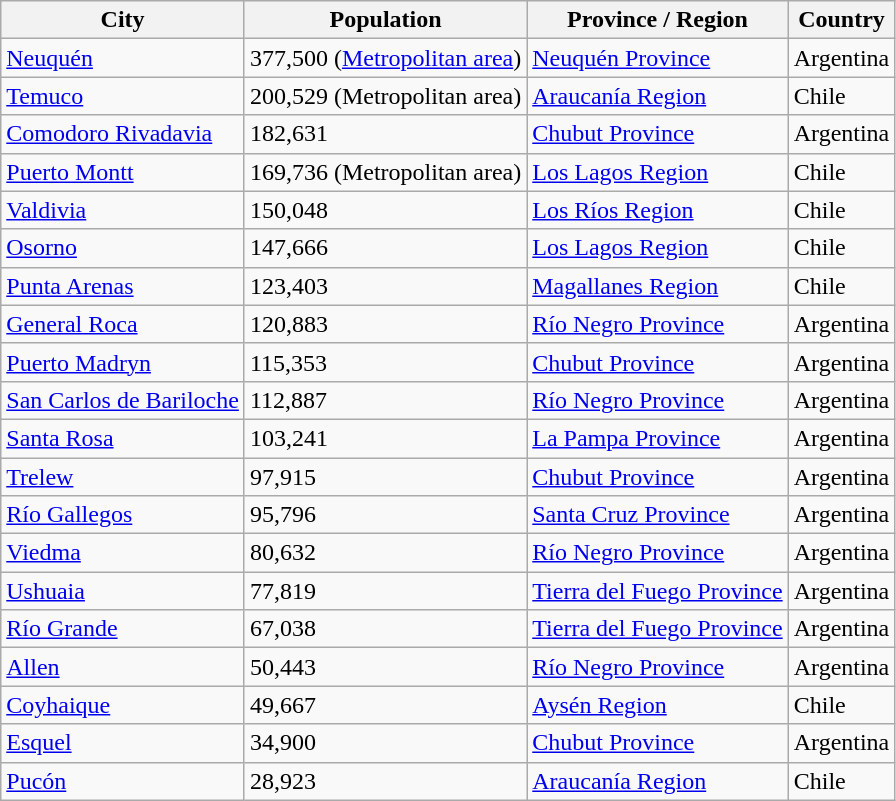<table class="wikitable sortable">
<tr ---->
<th>City</th>
<th>Population</th>
<th>Province / Region</th>
<th>Country</th>
</tr>
<tr ---->
<td><a href='#'>Neuquén</a></td>
<td>377,500 (<a href='#'>Metropolitan area</a>)</td>
<td><a href='#'>Neuquén Province</a></td>
<td>Argentina</td>
</tr>
<tr ---->
<td><a href='#'>Temuco</a></td>
<td>200,529 (Metropolitan area)</td>
<td><a href='#'>Araucanía Region</a></td>
<td>Chile</td>
</tr>
<tr ---->
<td><a href='#'>Comodoro Rivadavia</a></td>
<td>182,631</td>
<td><a href='#'>Chubut Province</a></td>
<td>Argentina</td>
</tr>
<tr ---->
<td><a href='#'>Puerto Montt</a></td>
<td>169,736 (Metropolitan area)</td>
<td><a href='#'>Los Lagos Region</a></td>
<td>Chile</td>
</tr>
<tr ---->
<td><a href='#'>Valdivia</a></td>
<td>150,048</td>
<td><a href='#'>Los Ríos Region</a></td>
<td>Chile</td>
</tr>
<tr ---->
<td><a href='#'>Osorno</a></td>
<td>147,666</td>
<td><a href='#'>Los Lagos Region</a></td>
<td>Chile</td>
</tr>
<tr ---->
<td><a href='#'>Punta Arenas</a></td>
<td>123,403</td>
<td><a href='#'>Magallanes Region</a></td>
<td>Chile</td>
</tr>
<tr ---->
<td><a href='#'>General Roca</a></td>
<td>120,883</td>
<td><a href='#'>Río Negro Province</a></td>
<td>Argentina</td>
</tr>
<tr ---->
<td><a href='#'>Puerto Madryn</a></td>
<td>115,353</td>
<td><a href='#'>Chubut Province</a></td>
<td>Argentina</td>
</tr>
<tr ---->
<td><a href='#'>San Carlos de Bariloche</a></td>
<td>112,887</td>
<td><a href='#'>Río Negro Province</a></td>
<td>Argentina</td>
</tr>
<tr ---->
<td><a href='#'>Santa Rosa</a></td>
<td>103,241</td>
<td><a href='#'>La Pampa Province</a></td>
<td>Argentina</td>
</tr>
<tr ---->
<td><a href='#'>Trelew</a></td>
<td>97,915</td>
<td><a href='#'>Chubut Province</a></td>
<td>Argentina</td>
</tr>
<tr ---->
<td><a href='#'>Río Gallegos</a></td>
<td>95,796</td>
<td><a href='#'>Santa Cruz Province</a></td>
<td>Argentina</td>
</tr>
<tr ---->
<td><a href='#'>Viedma</a></td>
<td>80,632</td>
<td><a href='#'>Río Negro Province</a></td>
<td>Argentina</td>
</tr>
<tr ---->
<td><a href='#'>Ushuaia</a></td>
<td>77,819</td>
<td><a href='#'>Tierra del Fuego Province</a></td>
<td>Argentina</td>
</tr>
<tr ---->
<td><a href='#'>Río Grande</a></td>
<td>67,038</td>
<td><a href='#'>Tierra del Fuego Province</a></td>
<td>Argentina</td>
</tr>
<tr ---->
<td><a href='#'>Allen</a></td>
<td>50,443</td>
<td><a href='#'>Río Negro Province</a></td>
<td>Argentina</td>
</tr>
<tr ---->
<td><a href='#'>Coyhaique</a></td>
<td>49,667</td>
<td><a href='#'>Aysén Region</a></td>
<td>Chile</td>
</tr>
<tr ---->
<td><a href='#'>Esquel</a></td>
<td>34,900</td>
<td><a href='#'>Chubut Province</a></td>
<td>Argentina</td>
</tr>
<tr ---->
<td><a href='#'>Pucón</a></td>
<td>28,923</td>
<td><a href='#'>Araucanía Region</a></td>
<td>Chile</td>
</tr>
</table>
